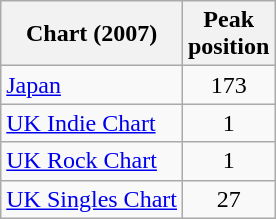<table class="wikitable sortable">
<tr>
<th align="left">Chart (2007)</th>
<th align="left">Peak<br>position</th>
</tr>
<tr>
<td align="left"><a href='#'>Japan</a></td>
<td style="text-align:center;">173</td>
</tr>
<tr>
<td align="left"><a href='#'>UK Indie Chart</a></td>
<td style="text-align:center;">1</td>
</tr>
<tr>
<td align="left"><a href='#'>UK Rock Chart</a></td>
<td style="text-align:center;">1</td>
</tr>
<tr>
<td align="left"><a href='#'>UK Singles Chart</a></td>
<td style="text-align:center;">27</td>
</tr>
</table>
